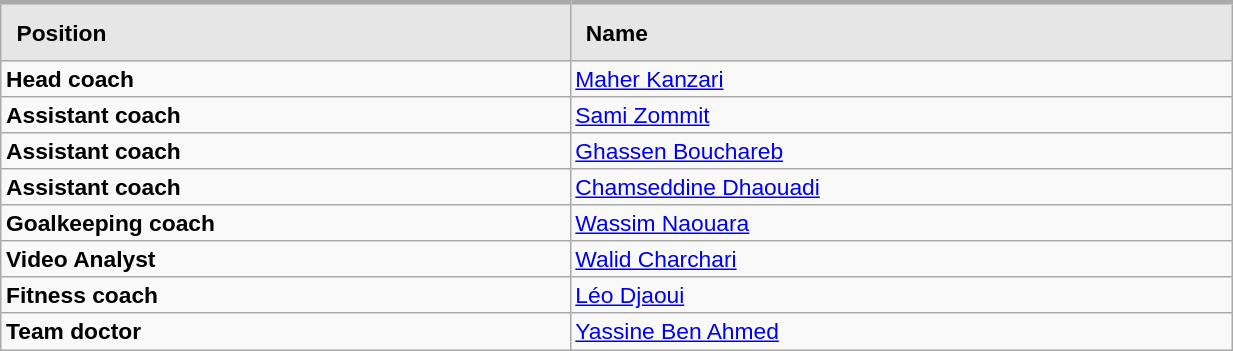<table class="wikitable" style="width: 65%; text-align: left; border-collapse: collapse; font-size: 95%; font-family: 'Verdana', sans-serif; background-color: #f9f9f9; border: 1px solid #ccc; margin-top: 10px; float: left;">
<tr>
<th style="padding: 10px; background-color: #e6e6e6; border-top: 3px solid #aaa; text-align: left;">Position</th>
<th style="padding: 10px; background-color: #e6e6e6; border-top: 3px solid #aaa; text-align: left;">Name</th>
</tr>
<tr>
<td><strong>Head coach</strong></td>
<td> <a href='#'>Maher Kanzari</a></td>
</tr>
<tr>
<td><strong>Assistant coach</strong></td>
<td> <a href='#'>Sami Zommit</a></td>
</tr>
<tr>
<td><strong>Assistant coach</strong></td>
<td> <a href='#'>Ghassen Bouchareb</a></td>
</tr>
<tr>
<td><strong>Assistant coach</strong></td>
<td> <a href='#'>Chamseddine Dhaouadi</a></td>
</tr>
<tr>
<td><strong>Goalkeeping coach </strong></td>
<td> <a href='#'>Wassim Naouara</a></td>
</tr>
<tr>
<td><strong>Video Analyst</strong></td>
<td> <a href='#'>Walid Charchari</a></td>
</tr>
<tr>
<td><strong>Fitness coach</strong></td>
<td> <a href='#'>Léo Djaoui</a></td>
</tr>
<tr>
<td><strong>Team doctor</strong></td>
<td> <a href='#'>Yassine Ben Ahmed</a></td>
</tr>
</table>
